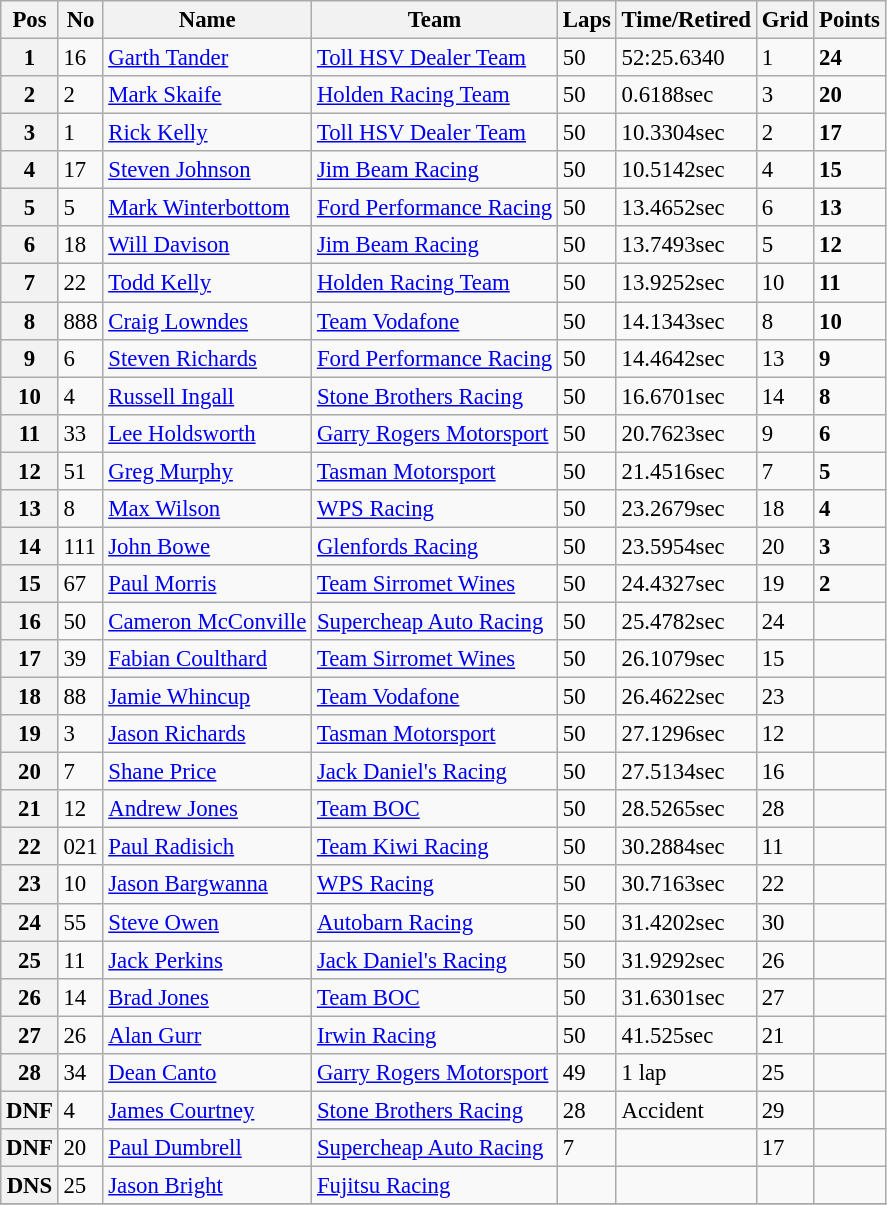<table class="wikitable" style="font-size: 95%;">
<tr>
<th>Pos</th>
<th>No</th>
<th>Name</th>
<th>Team</th>
<th>Laps</th>
<th>Time/Retired</th>
<th>Grid</th>
<th>Points</th>
</tr>
<tr>
<th>1</th>
<td>16</td>
<td><a href='#'>Garth Tander</a></td>
<td><a href='#'>Toll HSV Dealer Team</a></td>
<td>50</td>
<td>52:25.6340</td>
<td>1</td>
<td><strong>24</strong></td>
</tr>
<tr>
<th>2</th>
<td>2</td>
<td><a href='#'>Mark Skaife</a></td>
<td><a href='#'>Holden Racing Team</a></td>
<td>50</td>
<td>0.6188sec</td>
<td>3</td>
<td><strong>20</strong></td>
</tr>
<tr>
<th>3</th>
<td>1</td>
<td><a href='#'>Rick Kelly</a></td>
<td><a href='#'>Toll HSV Dealer Team</a></td>
<td>50</td>
<td>10.3304sec</td>
<td>2</td>
<td><strong>17</strong></td>
</tr>
<tr>
<th>4</th>
<td>17</td>
<td><a href='#'>Steven Johnson</a></td>
<td><a href='#'>Jim Beam Racing</a></td>
<td>50</td>
<td>10.5142sec</td>
<td>4</td>
<td><strong>15</strong></td>
</tr>
<tr>
<th>5</th>
<td>5</td>
<td><a href='#'>Mark Winterbottom</a></td>
<td><a href='#'>Ford Performance Racing</a></td>
<td>50</td>
<td>13.4652sec</td>
<td>6</td>
<td><strong>13</strong></td>
</tr>
<tr>
<th>6</th>
<td>18</td>
<td><a href='#'>Will Davison</a></td>
<td><a href='#'>Jim Beam Racing</a></td>
<td>50</td>
<td>13.7493sec</td>
<td>5</td>
<td><strong>12</strong></td>
</tr>
<tr>
<th>7</th>
<td>22</td>
<td><a href='#'>Todd Kelly</a></td>
<td><a href='#'>Holden Racing Team</a></td>
<td>50</td>
<td>13.9252sec</td>
<td>10</td>
<td><strong>11</strong></td>
</tr>
<tr>
<th>8</th>
<td>888</td>
<td><a href='#'>Craig Lowndes</a></td>
<td><a href='#'>Team Vodafone</a></td>
<td>50</td>
<td>14.1343sec</td>
<td>8</td>
<td><strong>10</strong></td>
</tr>
<tr>
<th>9</th>
<td>6</td>
<td><a href='#'>Steven Richards</a></td>
<td><a href='#'>Ford Performance Racing</a></td>
<td>50</td>
<td>14.4642sec</td>
<td>13</td>
<td><strong>9</strong></td>
</tr>
<tr>
<th>10</th>
<td>4</td>
<td><a href='#'>Russell Ingall</a></td>
<td><a href='#'>Stone Brothers Racing</a></td>
<td>50</td>
<td>16.6701sec</td>
<td>14</td>
<td><strong>8</strong></td>
</tr>
<tr>
<th>11</th>
<td>33</td>
<td><a href='#'>Lee Holdsworth</a></td>
<td><a href='#'>Garry Rogers Motorsport</a></td>
<td>50</td>
<td>20.7623sec</td>
<td>9</td>
<td><strong>6</strong></td>
</tr>
<tr>
<th>12</th>
<td>51</td>
<td><a href='#'>Greg Murphy</a></td>
<td><a href='#'>Tasman Motorsport</a></td>
<td>50</td>
<td>21.4516sec</td>
<td>7</td>
<td><strong>5</strong></td>
</tr>
<tr>
<th>13</th>
<td>8</td>
<td><a href='#'>Max Wilson</a></td>
<td><a href='#'>WPS Racing</a></td>
<td>50</td>
<td>23.2679sec</td>
<td>18</td>
<td><strong>4</strong></td>
</tr>
<tr>
<th>14</th>
<td>111</td>
<td><a href='#'>John Bowe</a></td>
<td><a href='#'>Glenfords Racing</a></td>
<td>50</td>
<td>23.5954sec</td>
<td>20</td>
<td><strong>3</strong></td>
</tr>
<tr>
<th>15</th>
<td>67</td>
<td><a href='#'>Paul Morris</a></td>
<td><a href='#'>Team Sirromet Wines</a></td>
<td>50</td>
<td>24.4327sec</td>
<td>19</td>
<td><strong>2</strong></td>
</tr>
<tr>
<th>16</th>
<td>50</td>
<td><a href='#'>Cameron McConville</a></td>
<td><a href='#'>Supercheap Auto Racing</a></td>
<td>50</td>
<td>25.4782sec</td>
<td>24</td>
<td></td>
</tr>
<tr>
<th>17</th>
<td>39</td>
<td><a href='#'>Fabian Coulthard</a></td>
<td><a href='#'>Team Sirromet Wines</a></td>
<td>50</td>
<td>26.1079sec</td>
<td>15</td>
<td></td>
</tr>
<tr>
<th>18</th>
<td>88</td>
<td><a href='#'>Jamie Whincup</a></td>
<td><a href='#'>Team Vodafone</a></td>
<td>50</td>
<td>26.4622sec</td>
<td>23</td>
<td></td>
</tr>
<tr>
<th>19</th>
<td>3</td>
<td><a href='#'>Jason Richards</a></td>
<td><a href='#'>Tasman Motorsport</a></td>
<td>50</td>
<td>27.1296sec</td>
<td>12</td>
<td></td>
</tr>
<tr>
<th>20</th>
<td>7</td>
<td><a href='#'>Shane Price</a></td>
<td><a href='#'>Jack Daniel's Racing</a></td>
<td>50</td>
<td>27.5134sec</td>
<td>16</td>
<td></td>
</tr>
<tr>
<th>21</th>
<td>12</td>
<td><a href='#'>Andrew Jones</a></td>
<td><a href='#'>Team BOC</a></td>
<td>50</td>
<td>28.5265sec</td>
<td>28</td>
<td></td>
</tr>
<tr>
<th>22</th>
<td>021</td>
<td><a href='#'>Paul Radisich</a></td>
<td><a href='#'>Team Kiwi Racing</a></td>
<td>50</td>
<td>30.2884sec</td>
<td>11</td>
<td></td>
</tr>
<tr>
<th>23</th>
<td>10</td>
<td><a href='#'>Jason Bargwanna</a></td>
<td><a href='#'>WPS Racing</a></td>
<td>50</td>
<td>30.7163sec</td>
<td>22</td>
<td></td>
</tr>
<tr>
<th>24</th>
<td>55</td>
<td><a href='#'>Steve Owen</a></td>
<td><a href='#'>Autobarn Racing</a></td>
<td>50</td>
<td>31.4202sec</td>
<td>30</td>
<td></td>
</tr>
<tr>
<th>25</th>
<td>11</td>
<td><a href='#'>Jack Perkins</a></td>
<td><a href='#'>Jack Daniel's Racing</a></td>
<td>50</td>
<td>31.9292sec</td>
<td>26</td>
<td></td>
</tr>
<tr>
<th>26</th>
<td>14</td>
<td><a href='#'>Brad Jones</a></td>
<td><a href='#'>Team BOC</a></td>
<td>50</td>
<td>31.6301sec</td>
<td>27</td>
<td></td>
</tr>
<tr>
<th>27</th>
<td>26</td>
<td><a href='#'>Alan Gurr</a></td>
<td><a href='#'>Irwin Racing</a></td>
<td>50</td>
<td>41.525sec</td>
<td>21</td>
<td></td>
</tr>
<tr>
<th>28</th>
<td>34</td>
<td><a href='#'>Dean Canto</a></td>
<td><a href='#'>Garry Rogers Motorsport</a></td>
<td>49</td>
<td>1 lap</td>
<td>25</td>
<td></td>
</tr>
<tr>
<th>DNF</th>
<td>4</td>
<td><a href='#'>James Courtney</a></td>
<td><a href='#'>Stone Brothers Racing</a></td>
<td>28</td>
<td>Accident</td>
<td>29</td>
<td></td>
</tr>
<tr>
<th>DNF</th>
<td>20</td>
<td><a href='#'>Paul Dumbrell</a></td>
<td><a href='#'>Supercheap Auto Racing</a></td>
<td>7</td>
<td></td>
<td>17</td>
<td></td>
</tr>
<tr>
<th>DNS</th>
<td>25</td>
<td><a href='#'>Jason Bright</a></td>
<td><a href='#'>Fujitsu Racing</a></td>
<td></td>
<td></td>
<td></td>
<td></td>
</tr>
<tr>
</tr>
</table>
